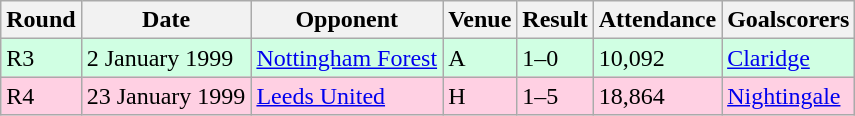<table class="wikitable">
<tr>
<th>Round</th>
<th>Date</th>
<th>Opponent</th>
<th>Venue</th>
<th>Result</th>
<th>Attendance</th>
<th>Goalscorers</th>
</tr>
<tr style="background-color: #d0ffe3;">
<td>R3</td>
<td>2 January 1999</td>
<td><a href='#'>Nottingham Forest</a></td>
<td>A</td>
<td>1–0</td>
<td>10,092</td>
<td><a href='#'>Claridge</a></td>
</tr>
<tr style="background-color: #ffd0e3;">
<td>R4</td>
<td>23 January 1999</td>
<td><a href='#'>Leeds United</a></td>
<td>H</td>
<td>1–5</td>
<td>18,864</td>
<td><a href='#'>Nightingale</a></td>
</tr>
</table>
